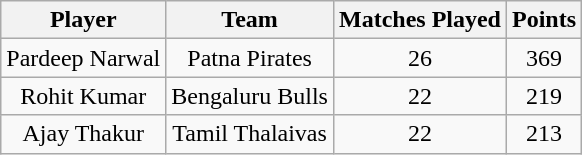<table class="wikitable" style="text-align:center">
<tr>
<th>Player</th>
<th>Team</th>
<th>Matches Played</th>
<th>Points</th>
</tr>
<tr>
<td>Pardeep Narwal</td>
<td>Patna Pirates</td>
<td>26</td>
<td>369</td>
</tr>
<tr>
<td>Rohit Kumar</td>
<td>Bengaluru Bulls</td>
<td>22</td>
<td>219</td>
</tr>
<tr>
<td>Ajay Thakur</td>
<td>Tamil Thalaivas</td>
<td>22</td>
<td>213</td>
</tr>
</table>
